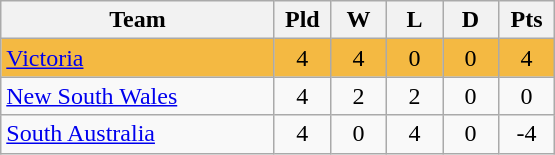<table class="wikitable" style="text-align:center;">
<tr>
<th width=175>Team</th>
<th style="width:30px;" abbr="Played">Pld</th>
<th style="width:30px;" abbr="Won">W</th>
<th style="width:30px;" abbr="Lost">L</th>
<th style="width:30px;" abbr="Drawn">D</th>
<th style="width:30px;" abbr="Points">Pts</th>
</tr>
<tr style="background:#f4b942;">
<td style="text-align:left;"><a href='#'>Victoria</a></td>
<td>4</td>
<td>4</td>
<td>0</td>
<td>0</td>
<td>4</td>
</tr>
<tr>
<td style="text-align:left;"><a href='#'>New South Wales</a></td>
<td>4</td>
<td>2</td>
<td>2</td>
<td>0</td>
<td>0</td>
</tr>
<tr>
<td style="text-align:left;"><a href='#'>South Australia</a></td>
<td>4</td>
<td>0</td>
<td>4</td>
<td>0</td>
<td>-4</td>
</tr>
</table>
